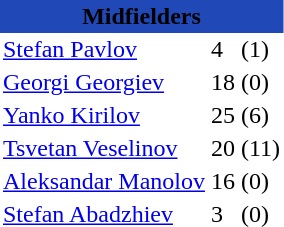<table class="toccolours" border="0" cellpadding="2" cellspacing="0" align="left" style="margin:0.5em;">
<tr>
<th colspan="4" align="center" bgcolor="#2049B7"><span>Midfielders</span></th>
</tr>
<tr>
<td> <a href='#'>Stefan Pavlov</a></td>
<td>4</td>
<td>(1)</td>
</tr>
<tr>
<td> <a href='#'>Georgi Georgiev</a></td>
<td>18</td>
<td>(0)</td>
</tr>
<tr>
<td> <a href='#'>Yanko Kirilov</a></td>
<td>25</td>
<td>(6)</td>
</tr>
<tr>
<td> <a href='#'>Tsvetan Veselinov</a></td>
<td>20</td>
<td>(11)</td>
</tr>
<tr>
<td> <a href='#'>Aleksandar Manolov</a></td>
<td>16</td>
<td>(0)</td>
</tr>
<tr>
<td> <a href='#'>Stefan Abadzhiev</a></td>
<td>3</td>
<td>(0)</td>
</tr>
<tr>
</tr>
</table>
